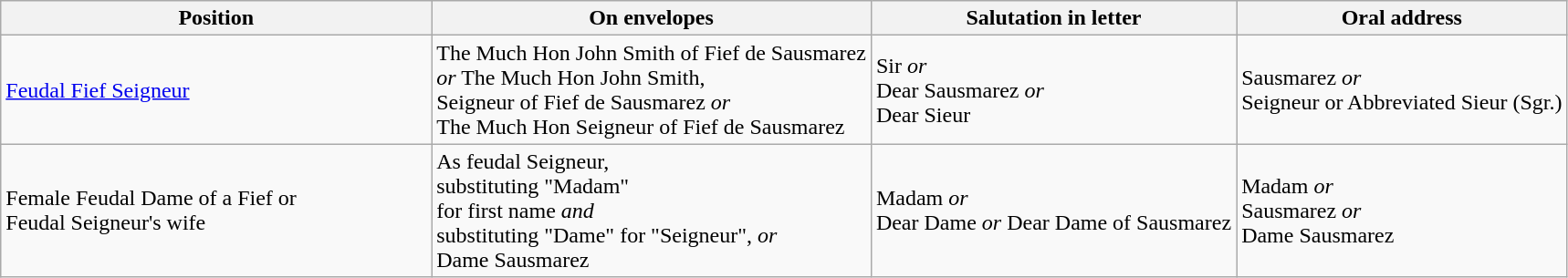<table class="wikitable">
<tr>
<th width=27.5%>Position</th>
<th>On envelopes</th>
<th>Salutation in letter</th>
<th>Oral address</th>
</tr>
<tr>
<td><a href='#'>Feudal Fief Seigneur</a></td>
<td>The Much Hon John Smith of Fief de Sausmarez <br><em>or</em> The Much Hon John Smith,<br>Seigneur of Fief de Sausmarez <em>or</em><br>The Much Hon Seigneur of Fief de Sausmarez </td>
<td>Sir <em>or</em><br>Dear Sausmarez <em>or</em><br>Dear Sieur</td>
<td>Sausmarez <em>or</em><br>Seigneur or  Abbreviated Sieur  (Sgr.)</td>
</tr>
<tr>
<td>Female Feudal Dame of a Fief or<br>Feudal Seigneur's wife</td>
<td>As feudal Seigneur,<br>substituting "Madam"<br>for first name <em>and</em><br>substituting "Dame" for "Seigneur", <em>or</em><br>Dame Sausmarez</td>
<td>Madam <em>or</em><br>Dear Dame <em>or</em> Dear Dame of Sausmarez</td>
<td>Madam <em>or</em><br>Sausmarez <em>or</em><br>Dame Sausmarez</td>
</tr>
</table>
